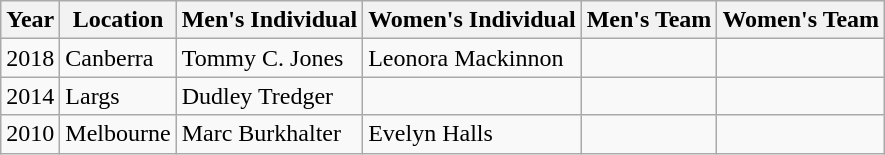<table class="wikitable sortable">
<tr>
<th>Year</th>
<th>Location</th>
<th>Men's Individual</th>
<th>Women's Individual</th>
<th>Men's Team</th>
<th>Women's Team</th>
</tr>
<tr>
<td>2018</td>
<td> Canberra</td>
<td> Tommy C. Jones</td>
<td> Leonora Mackinnon</td>
<td></td>
<td></td>
</tr>
<tr>
<td>2014</td>
<td> Largs</td>
<td> Dudley Tredger</td>
<td></td>
<td></td>
<td></td>
</tr>
<tr>
<td>2010</td>
<td> Melbourne</td>
<td> Marc Burkhalter</td>
<td> Evelyn Halls</td>
<td></td>
<td></td>
</tr>
</table>
